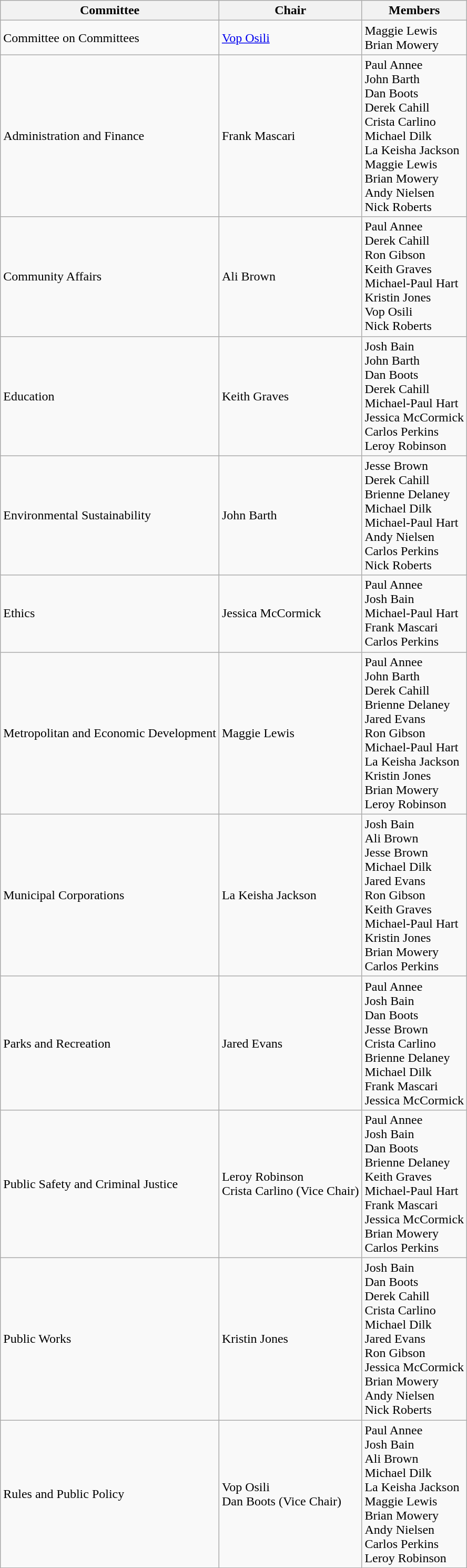<table class="wikitable sortable mw-collapsible">
<tr>
<th>Committee</th>
<th>Chair</th>
<th>Members</th>
</tr>
<tr>
<td>Committee on Committees</td>
<td><a href='#'>Vop Osili</a></td>
<td>Maggie Lewis<br>Brian Mowery</td>
</tr>
<tr>
<td>Administration and Finance</td>
<td>Frank Mascari</td>
<td>Paul Annee<br>John Barth<br>Dan Boots<br>Derek Cahill<br>Crista Carlino<br>Michael Dilk<br>La Keisha Jackson<br>Maggie Lewis<br>Brian Mowery<br>Andy Nielsen<br>Nick Roberts</td>
</tr>
<tr>
<td>Community Affairs</td>
<td>Ali Brown</td>
<td>Paul Annee<br>Derek Cahill<br>Ron Gibson<br>Keith Graves<br>Michael-Paul Hart<br>Kristin Jones<br>Vop Osili<br>Nick Roberts</td>
</tr>
<tr>
<td>Education</td>
<td>Keith Graves</td>
<td>Josh Bain<br>John Barth<br>Dan Boots<br>Derek Cahill<br>Michael-Paul Hart<br>Jessica McCormick<br>Carlos Perkins<br>Leroy Robinson</td>
</tr>
<tr>
<td>Environmental Sustainability</td>
<td>John Barth</td>
<td>Jesse Brown<br>Derek Cahill<br>Brienne Delaney<br>Michael Dilk<br>Michael-Paul Hart<br>Andy Nielsen<br>Carlos Perkins<br>Nick Roberts</td>
</tr>
<tr>
<td>Ethics</td>
<td>Jessica McCormick</td>
<td>Paul Annee<br>Josh Bain<br>Michael-Paul Hart<br>Frank Mascari<br>Carlos Perkins</td>
</tr>
<tr>
<td>Metropolitan and Economic Development</td>
<td>Maggie Lewis</td>
<td>Paul Annee<br>John Barth<br>Derek Cahill<br>Brienne Delaney<br>Jared Evans<br>Ron Gibson<br>Michael-Paul Hart<br>La Keisha Jackson<br>Kristin Jones<br>Brian Mowery<br>Leroy Robinson</td>
</tr>
<tr>
<td>Municipal Corporations</td>
<td>La Keisha Jackson</td>
<td>Josh Bain<br>Ali Brown<br>Jesse Brown<br>Michael Dilk<br>Jared Evans<br>Ron Gibson<br>Keith Graves<br>Michael-Paul Hart<br>Kristin Jones<br>Brian Mowery<br>Carlos Perkins</td>
</tr>
<tr>
<td>Parks and Recreation</td>
<td>Jared Evans</td>
<td>Paul Annee<br>Josh Bain<br>Dan Boots<br>Jesse Brown<br>Crista Carlino<br>Brienne Delaney<br>Michael Dilk<br>Frank Mascari<br>Jessica McCormick</td>
</tr>
<tr>
<td>Public Safety and Criminal Justice</td>
<td>Leroy Robinson <br>Crista Carlino (Vice Chair)</td>
<td>Paul Annee<br>Josh Bain<br>Dan Boots<br>Brienne Delaney<br>Keith Graves<br>Michael-Paul Hart<br>Frank Mascari<br>Jessica McCormick<br>Brian Mowery<br>Carlos Perkins</td>
</tr>
<tr>
<td>Public Works</td>
<td>Kristin Jones</td>
<td>Josh Bain<br>Dan Boots<br>Derek Cahill<br>Crista Carlino<br>Michael Dilk<br>Jared Evans<br>Ron Gibson<br>Jessica McCormick<br>Brian Mowery<br>Andy Nielsen<br>Nick Roberts</td>
</tr>
<tr>
<td>Rules and Public Policy</td>
<td>Vop Osili<br>Dan Boots (Vice Chair)</td>
<td>Paul Annee<br>Josh Bain<br>Ali Brown<br>Michael Dilk<br>La Keisha Jackson<br>Maggie Lewis<br>Brian Mowery<br>Andy Nielsen<br>Carlos Perkins<br>Leroy Robinson</td>
</tr>
</table>
